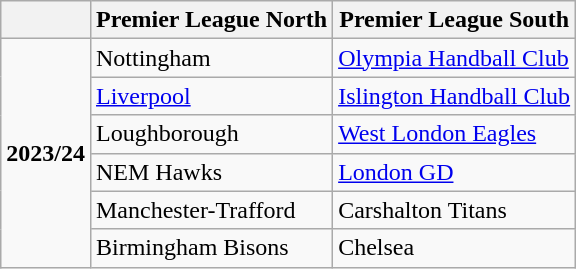<table class="wikitable">
<tr>
<th></th>
<th>Premier League North</th>
<th>Premier League South</th>
</tr>
<tr>
<td rowspan="6"><strong>2023/24</strong></td>
<td>Nottingham</td>
<td><a href='#'>Olympia Handball Club</a></td>
</tr>
<tr>
<td><a href='#'>Liverpool</a></td>
<td><a href='#'>Islington Handball Club</a></td>
</tr>
<tr>
<td>Loughborough</td>
<td><a href='#'>West London Eagles</a></td>
</tr>
<tr>
<td>NEM Hawks</td>
<td><a href='#'>London GD</a></td>
</tr>
<tr>
<td>Manchester-Trafford</td>
<td>Carshalton Titans</td>
</tr>
<tr>
<td>Birmingham Bisons</td>
<td>Chelsea</td>
</tr>
</table>
